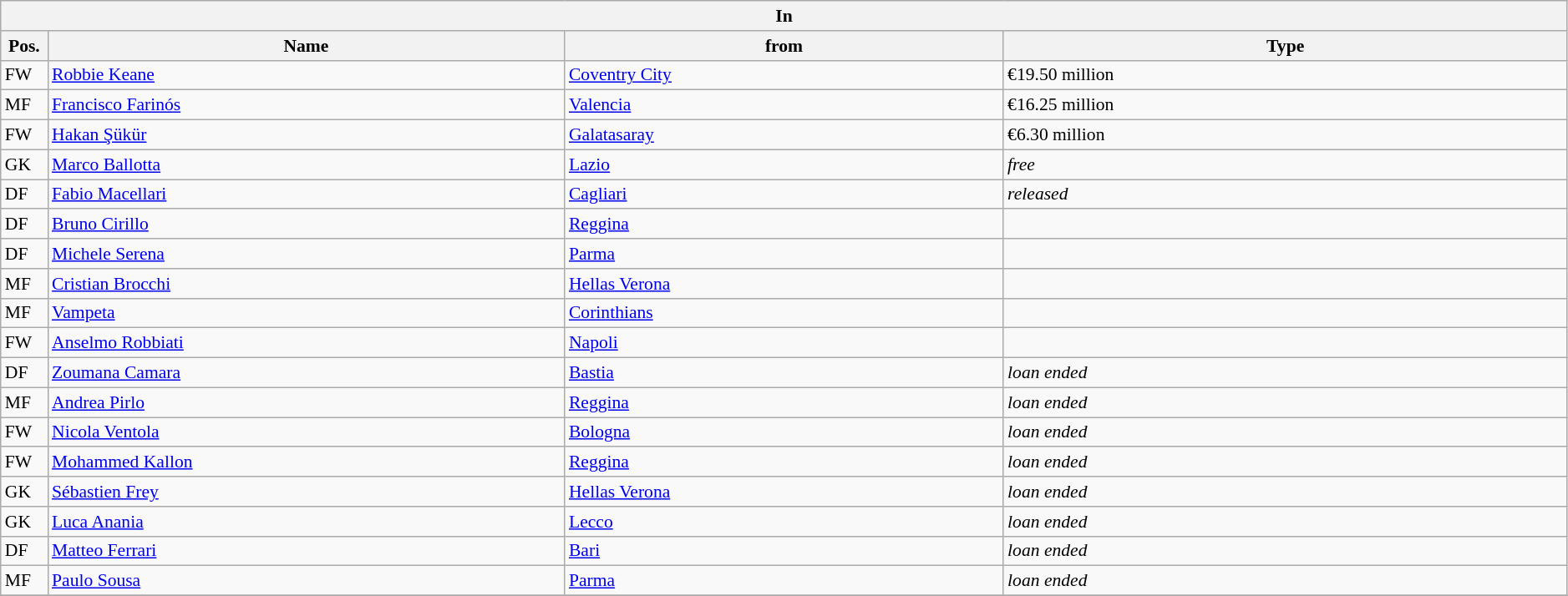<table class="wikitable" style="font-size:90%;width:99%;">
<tr>
<th colspan="4">In</th>
</tr>
<tr>
<th width=3%>Pos.</th>
<th width=33%>Name</th>
<th width=28%>from</th>
<th width=50%>Type</th>
</tr>
<tr>
<td>FW</td>
<td><a href='#'>Robbie Keane</a></td>
<td><a href='#'>Coventry City</a></td>
<td>€19.50 million</td>
</tr>
<tr>
<td>MF</td>
<td><a href='#'>Francisco Farinós</a></td>
<td><a href='#'>Valencia</a></td>
<td>€16.25 million</td>
</tr>
<tr>
<td>FW</td>
<td><a href='#'>Hakan Şükür</a></td>
<td><a href='#'>Galatasaray</a></td>
<td>€6.30 million</td>
</tr>
<tr>
<td>GK</td>
<td><a href='#'>Marco Ballotta</a></td>
<td><a href='#'>Lazio</a></td>
<td><em>free</em></td>
</tr>
<tr>
<td>DF</td>
<td><a href='#'>Fabio Macellari</a></td>
<td><a href='#'>Cagliari</a></td>
<td><em>released</em></td>
</tr>
<tr>
<td>DF</td>
<td><a href='#'>Bruno Cirillo</a></td>
<td><a href='#'>Reggina</a></td>
<td></td>
</tr>
<tr>
<td>DF</td>
<td><a href='#'>Michele Serena</a></td>
<td><a href='#'>Parma</a></td>
<td></td>
</tr>
<tr>
<td>MF</td>
<td><a href='#'>Cristian Brocchi</a></td>
<td><a href='#'>Hellas Verona</a></td>
<td></td>
</tr>
<tr>
<td>MF</td>
<td><a href='#'>Vampeta</a></td>
<td><a href='#'>Corinthians</a></td>
<td></td>
</tr>
<tr>
<td>FW</td>
<td><a href='#'>Anselmo Robbiati</a></td>
<td><a href='#'>Napoli</a></td>
<td></td>
</tr>
<tr>
<td>DF</td>
<td><a href='#'>Zoumana Camara</a></td>
<td><a href='#'>Bastia</a></td>
<td><em>loan ended</em></td>
</tr>
<tr>
<td>MF</td>
<td><a href='#'>Andrea Pirlo</a></td>
<td><a href='#'>Reggina</a></td>
<td><em>loan ended</em></td>
</tr>
<tr>
<td>FW</td>
<td><a href='#'>Nicola Ventola</a></td>
<td><a href='#'>Bologna</a></td>
<td><em>loan ended</em></td>
</tr>
<tr>
<td>FW</td>
<td><a href='#'>Mohammed Kallon</a></td>
<td><a href='#'>Reggina</a></td>
<td><em>loan ended</em></td>
</tr>
<tr>
<td>GK</td>
<td><a href='#'>Sébastien Frey</a></td>
<td><a href='#'>Hellas Verona</a></td>
<td><em>loan ended</em></td>
</tr>
<tr>
<td>GK</td>
<td><a href='#'>Luca Anania</a></td>
<td><a href='#'>Lecco</a></td>
<td><em>loan ended</em></td>
</tr>
<tr>
<td>DF</td>
<td><a href='#'>Matteo Ferrari</a></td>
<td><a href='#'>Bari</a></td>
<td><em>loan ended</em></td>
</tr>
<tr>
<td>MF</td>
<td><a href='#'>Paulo Sousa</a></td>
<td><a href='#'>Parma</a></td>
<td><em>loan ended</em></td>
</tr>
<tr>
</tr>
</table>
